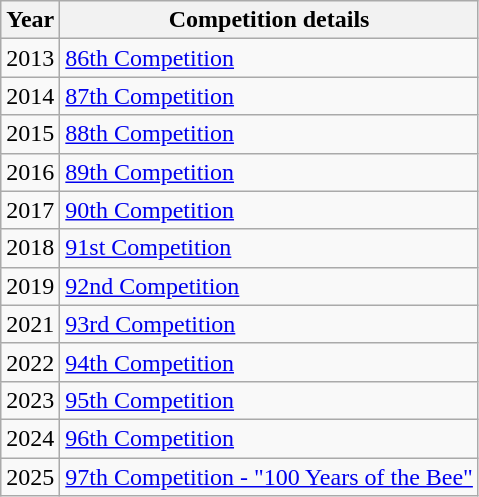<table class="wikitable">
<tr>
<th>Year</th>
<th>Competition details</th>
</tr>
<tr>
<td>2013</td>
<td><a href='#'>86th Competition</a></td>
</tr>
<tr>
<td>2014</td>
<td><a href='#'>87th Competition</a></td>
</tr>
<tr>
<td>2015</td>
<td><a href='#'>88th Competition</a></td>
</tr>
<tr>
<td>2016</td>
<td><a href='#'>89th Competition</a></td>
</tr>
<tr>
<td>2017</td>
<td><a href='#'>90th Competition</a></td>
</tr>
<tr>
<td>2018</td>
<td><a href='#'>91st Competition</a></td>
</tr>
<tr>
<td>2019</td>
<td><a href='#'>92nd Competition</a></td>
</tr>
<tr>
<td>2021</td>
<td><a href='#'>93rd Competition</a></td>
</tr>
<tr>
<td>2022</td>
<td><a href='#'>94th Competition</a></td>
</tr>
<tr>
<td>2023</td>
<td><a href='#'>95th Competition</a></td>
</tr>
<tr>
<td>2024</td>
<td><a href='#'>96th Competition</a></td>
</tr>
<tr>
<td>2025</td>
<td><a href='#'>97th Competition - "100 Years of the Bee"</a></td>
</tr>
</table>
